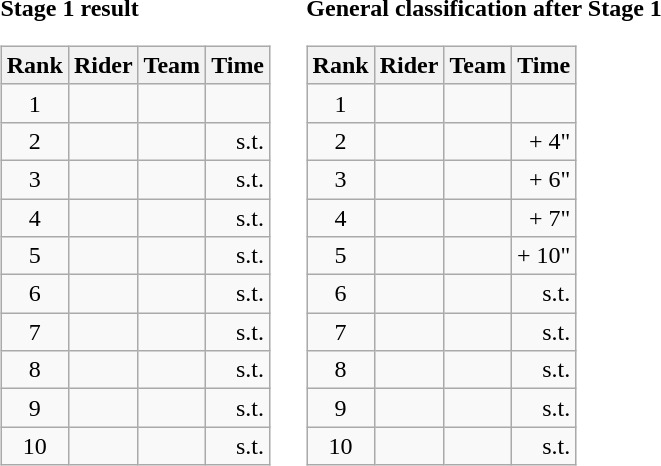<table>
<tr>
<td><strong>Stage 1 result</strong><br><table class="wikitable">
<tr>
<th scope="col">Rank</th>
<th scope="col">Rider</th>
<th scope="col">Team</th>
<th scope="col">Time</th>
</tr>
<tr>
<td style="text-align:center;">1</td>
<td></td>
<td></td>
<td style="text-align:right;"></td>
</tr>
<tr>
<td style="text-align:center;">2</td>
<td></td>
<td></td>
<td style="text-align:right;">s.t.</td>
</tr>
<tr>
<td style="text-align:center;">3</td>
<td></td>
<td></td>
<td style="text-align:right;">s.t.</td>
</tr>
<tr>
<td style="text-align:center;">4</td>
<td></td>
<td></td>
<td style="text-align:right;">s.t.</td>
</tr>
<tr>
<td style="text-align:center;">5</td>
<td></td>
<td></td>
<td style="text-align:right;">s.t.</td>
</tr>
<tr>
<td style="text-align:center;">6</td>
<td></td>
<td></td>
<td style="text-align:right;">s.t.</td>
</tr>
<tr>
<td style="text-align:center;">7</td>
<td></td>
<td></td>
<td style="text-align:right;">s.t.</td>
</tr>
<tr>
<td style="text-align:center;">8</td>
<td></td>
<td></td>
<td style="text-align:right;">s.t.</td>
</tr>
<tr>
<td style="text-align:center;">9</td>
<td></td>
<td></td>
<td style="text-align:right;">s.t.</td>
</tr>
<tr>
<td style="text-align:center;">10</td>
<td></td>
<td></td>
<td style="text-align:right;">s.t.</td>
</tr>
</table>
</td>
<td></td>
<td><strong>General classification after Stage 1</strong><br><table class="wikitable">
<tr>
<th scope="col">Rank</th>
<th scope="col">Rider</th>
<th scope="col">Team</th>
<th scope="col">Time</th>
</tr>
<tr>
<td style="text-align:center;">1</td>
<td> </td>
<td></td>
<td style="text-align:right;"></td>
</tr>
<tr>
<td style="text-align:center;">2</td>
<td></td>
<td></td>
<td style="text-align:right;">+ 4"</td>
</tr>
<tr>
<td style="text-align:center;">3</td>
<td></td>
<td></td>
<td style="text-align:right;">+ 6"</td>
</tr>
<tr>
<td style="text-align:center;">4</td>
<td></td>
<td></td>
<td style="text-align:right;">+ 7"</td>
</tr>
<tr>
<td style="text-align:center;">5</td>
<td></td>
<td></td>
<td style="text-align:right;">+ 10"</td>
</tr>
<tr>
<td style="text-align:center;">6</td>
<td></td>
<td></td>
<td style="text-align:right;">s.t.</td>
</tr>
<tr>
<td style="text-align:center;">7</td>
<td></td>
<td></td>
<td style="text-align:right;">s.t.</td>
</tr>
<tr>
<td style="text-align:center;">8</td>
<td></td>
<td></td>
<td style="text-align:right;">s.t.</td>
</tr>
<tr>
<td style="text-align:center;">9</td>
<td></td>
<td></td>
<td style="text-align:right;">s.t.</td>
</tr>
<tr>
<td style="text-align:center;">10</td>
<td></td>
<td></td>
<td style="text-align:right;">s.t.</td>
</tr>
</table>
</td>
</tr>
</table>
